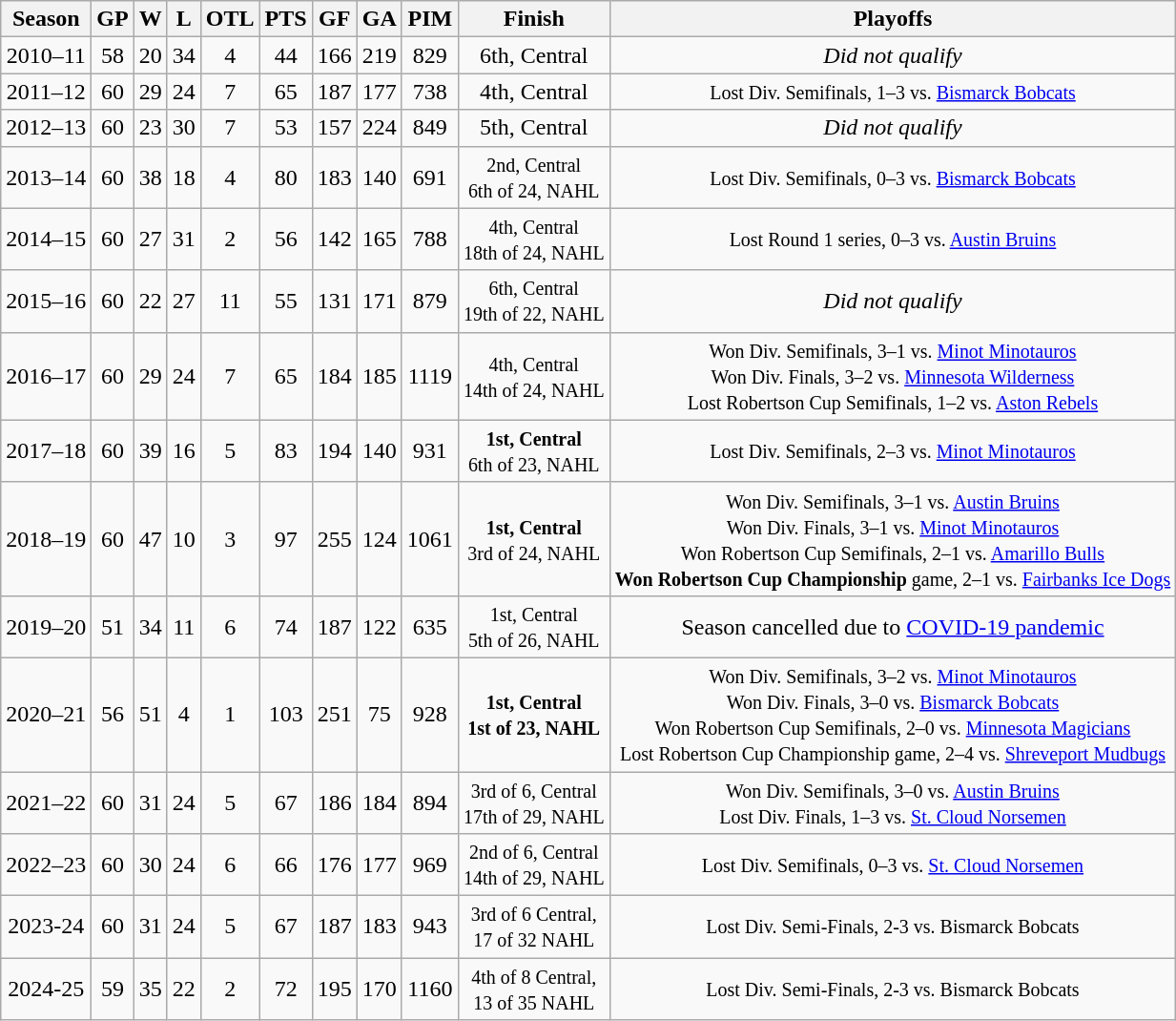<table class="wikitable" style="text-align:center">
<tr>
<th>Season</th>
<th>GP</th>
<th>W</th>
<th>L</th>
<th>OTL</th>
<th>PTS</th>
<th>GF</th>
<th>GA</th>
<th>PIM</th>
<th>Finish</th>
<th>Playoffs</th>
</tr>
<tr>
<td>2010–11</td>
<td>58</td>
<td>20</td>
<td>34</td>
<td>4</td>
<td>44</td>
<td>166</td>
<td>219</td>
<td>829</td>
<td>6th, Central</td>
<td><em>Did not qualify</em></td>
</tr>
<tr>
<td>2011–12</td>
<td>60</td>
<td>29</td>
<td>24</td>
<td>7</td>
<td>65</td>
<td>187</td>
<td>177</td>
<td>738</td>
<td>4th, Central</td>
<td><small>Lost Div. Semifinals, 1–3 vs. <a href='#'>Bismarck Bobcats</a></small></td>
</tr>
<tr>
<td>2012–13</td>
<td>60</td>
<td>23</td>
<td>30</td>
<td>7</td>
<td>53</td>
<td>157</td>
<td>224</td>
<td>849</td>
<td>5th, Central</td>
<td><em>Did not qualify</em></td>
</tr>
<tr>
<td>2013–14</td>
<td>60</td>
<td>38</td>
<td>18</td>
<td>4</td>
<td>80</td>
<td>183</td>
<td>140</td>
<td>691</td>
<td><small>2nd, Central<br>6th of 24, NAHL</small></td>
<td><small>Lost Div. Semifinals, 0–3 vs. <a href='#'>Bismarck Bobcats</a></small></td>
</tr>
<tr>
<td>2014–15</td>
<td>60</td>
<td>27</td>
<td>31</td>
<td>2</td>
<td>56</td>
<td>142</td>
<td>165</td>
<td>788</td>
<td><small>4th, Central<br>18th of 24, NAHL</small></td>
<td><small>Lost Round 1 series, 0–3 vs. <a href='#'>Austin Bruins</a></small></td>
</tr>
<tr>
<td>2015–16</td>
<td>60</td>
<td>22</td>
<td>27</td>
<td>11</td>
<td>55</td>
<td>131</td>
<td>171</td>
<td>879</td>
<td><small>6th, Central<br>19th of 22, NAHL</small></td>
<td><em>Did not qualify</em></td>
</tr>
<tr>
<td>2016–17</td>
<td>60</td>
<td>29</td>
<td>24</td>
<td>7</td>
<td>65</td>
<td>184</td>
<td>185</td>
<td>1119</td>
<td><small>4th, Central<br>14th of 24, NAHL</small></td>
<td><small>Won Div. Semifinals, 3–1 vs. <a href='#'>Minot Minotauros</a><br>Won Div. Finals, 3–2 vs. <a href='#'>Minnesota Wilderness</a><br>Lost Robertson Cup Semifinals, 1–2 vs. <a href='#'>Aston Rebels</a></small></td>
</tr>
<tr>
<td>2017–18</td>
<td>60</td>
<td>39</td>
<td>16</td>
<td>5</td>
<td>83</td>
<td>194</td>
<td>140</td>
<td>931</td>
<td><small><strong>1st, Central</strong><br>6th of 23, NAHL</small></td>
<td><small>Lost Div. Semifinals, 2–3 vs. <a href='#'>Minot Minotauros</a></small></td>
</tr>
<tr>
<td>2018–19</td>
<td>60</td>
<td>47</td>
<td>10</td>
<td>3</td>
<td>97</td>
<td>255</td>
<td>124</td>
<td>1061</td>
<td><small><strong>1st, Central</strong><br>3rd of 24, NAHL</small></td>
<td><small>Won Div. Semifinals, 3–1 vs. <a href='#'>Austin Bruins</a><br>Won Div. Finals, 3–1 vs. <a href='#'>Minot Minotauros</a><br>Won Robertson Cup Semifinals, 2–1 vs. <a href='#'>Amarillo Bulls</a><br><strong>Won Robertson Cup Championship</strong> game, 2–1 vs. <a href='#'>Fairbanks Ice Dogs</a></small></td>
</tr>
<tr>
<td>2019–20</td>
<td>51</td>
<td>34</td>
<td>11</td>
<td>6</td>
<td>74</td>
<td>187</td>
<td>122</td>
<td>635</td>
<td><small>1st, Central<br>5th of 26, NAHL</small></td>
<td>Season cancelled due to <a href='#'>COVID-19 pandemic</a></td>
</tr>
<tr>
<td>2020–21</td>
<td>56</td>
<td>51</td>
<td>4</td>
<td>1</td>
<td>103</td>
<td>251</td>
<td>75</td>
<td>928</td>
<td><small><strong>1st, Central</strong><br><strong>1st of 23, NAHL</strong></small></td>
<td><small>Won Div. Semifinals, 3–2 vs. <a href='#'>Minot Minotauros</a><br>Won Div. Finals, 3–0 vs. <a href='#'>Bismarck Bobcats</a><br>Won Robertson Cup Semifinals, 2–0 vs. <a href='#'>Minnesota Magicians</a><br>Lost Robertson Cup Championship game, 2–4 vs. <a href='#'>Shreveport Mudbugs</a></small></td>
</tr>
<tr>
<td>2021–22</td>
<td>60</td>
<td>31</td>
<td>24</td>
<td>5</td>
<td>67</td>
<td>186</td>
<td>184</td>
<td>894</td>
<td><small>3rd of 6, Central<br>17th of 29, NAHL</small></td>
<td><small>Won Div. Semifinals, 3–0 vs. <a href='#'>Austin Bruins</a><br>Lost Div. Finals, 1–3 vs. <a href='#'>St. Cloud Norsemen</a></small></td>
</tr>
<tr>
<td>2022–23</td>
<td>60</td>
<td>30</td>
<td>24</td>
<td>6</td>
<td>66</td>
<td>176</td>
<td>177</td>
<td>969</td>
<td><small>2nd of 6, Central<br>14th of 29, NAHL</small></td>
<td><small>Lost Div. Semifinals, 0–3 vs. <a href='#'>St. Cloud Norsemen</a></small></td>
</tr>
<tr>
<td>2023-24</td>
<td>60</td>
<td>31</td>
<td>24</td>
<td>5</td>
<td>67</td>
<td>187</td>
<td>183</td>
<td>943</td>
<td><small> 3rd of 6 Central,<br> 17 of 32 NAHL</small></td>
<td><small> Lost Div. Semi-Finals, 2-3 vs. Bismarck Bobcats</small></td>
</tr>
<tr>
<td>2024-25</td>
<td>59</td>
<td>35</td>
<td>22</td>
<td>2</td>
<td>72</td>
<td>195</td>
<td>170</td>
<td>1160</td>
<td><small> 4th of 8 Central,<br> 13 of 35 NAHL</small></td>
<td><small> Lost Div. Semi-Finals, 2-3 vs. Bismarck Bobcats</small></td>
</tr>
</table>
